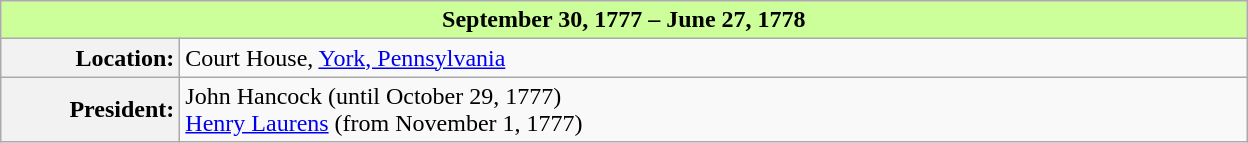<table class=wikitable>
<tr>
<th colspan=2 style="background:#ccff99;">September 30, 1777 – June 27, 1778</th>
</tr>
<tr>
<th style="width: 7em; text-align: right">Location:</th>
<td style="width: 44em;">Court House, <a href='#'>York, Pennsylvania</a></td>
</tr>
<tr>
<th style="text-align: right">President:</th>
<td>John Hancock (until October 29, 1777)<br><a href='#'>Henry Laurens</a> (from November 1, 1777)</td>
</tr>
</table>
